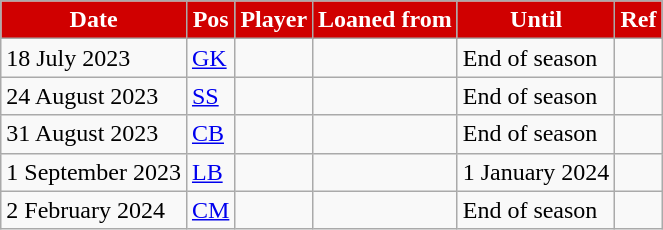<table class="wikitable plainrowheaders sortable">
<tr>
<th style="color:#ffffff; background:#D00000;">Date</th>
<th style="color:#ffffff; background:#D00000;">Pos</th>
<th style="color:#ffffff; background:#D00000;">Player</th>
<th style="color:#ffffff; background:#D00000;">Loaned from</th>
<th style="color:#ffffff; background:#D00000;">Until</th>
<th style="color:#ffffff; background:#D00000;">Ref</th>
</tr>
<tr>
<td>18 July 2023</td>
<td><a href='#'>GK</a></td>
<td></td>
<td></td>
<td>End of season</td>
<td></td>
</tr>
<tr>
<td>24 August 2023</td>
<td><a href='#'>SS</a></td>
<td></td>
<td></td>
<td>End of season</td>
<td></td>
</tr>
<tr>
<td>31 August 2023</td>
<td><a href='#'>CB</a></td>
<td></td>
<td></td>
<td>End of season</td>
<td></td>
</tr>
<tr>
<td>1 September 2023</td>
<td><a href='#'>LB</a></td>
<td></td>
<td></td>
<td>1 January 2024</td>
<td></td>
</tr>
<tr>
<td>2 February 2024</td>
<td><a href='#'>CM</a></td>
<td></td>
<td></td>
<td>End of season</td>
<td></td>
</tr>
</table>
